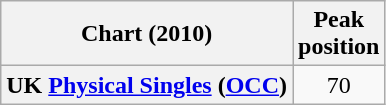<table class="wikitable sortable plainrowheaders" style="text-align:center">
<tr>
<th scope="col">Chart (2010)</th>
<th scope="col">Peak<br>position</th>
</tr>
<tr>
<th scope="row">UK <a href='#'>Physical Singles</a> (<a href='#'>OCC</a>)</th>
<td>70</td>
</tr>
</table>
